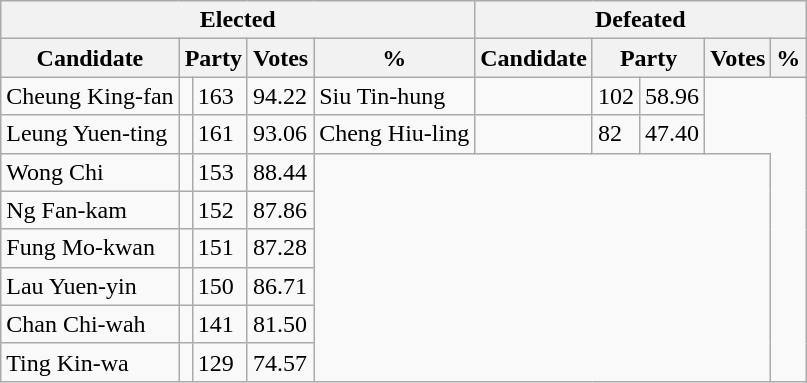<table class="wikitable">
<tr>
<th colspan="5">Elected</th>
<th colspan="5">Defeated</th>
</tr>
<tr>
<th>Candidate</th>
<th colspan="2">Party</th>
<th>Votes</th>
<th>%</th>
<th>Candidate</th>
<th colspan="2">Party</th>
<th>Votes</th>
<th>%</th>
</tr>
<tr>
<td>Cheung King-fan</td>
<td></td>
<td>163</td>
<td>94.22</td>
<td>Siu Tin-hung</td>
<td></td>
<td>102</td>
<td>58.96</td>
</tr>
<tr>
<td>Leung Yuen-ting</td>
<td></td>
<td>161</td>
<td>93.06</td>
<td>Cheng Hiu-ling</td>
<td></td>
<td>82</td>
<td>47.40</td>
</tr>
<tr>
<td>Wong Chi</td>
<td></td>
<td>153</td>
<td>88.44</td>
<td colspan="5" rowspan="6"></td>
</tr>
<tr>
<td>Ng Fan-kam</td>
<td></td>
<td>152</td>
<td>87.86</td>
</tr>
<tr>
<td>Fung Mo-kwan</td>
<td></td>
<td>151</td>
<td>87.28</td>
</tr>
<tr>
<td>Lau Yuen-yin</td>
<td></td>
<td>150</td>
<td>86.71</td>
</tr>
<tr>
<td>Chan Chi-wah</td>
<td></td>
<td>141</td>
<td>81.50</td>
</tr>
<tr>
<td>Ting Kin-wa</td>
<td></td>
<td>129</td>
<td>74.57</td>
</tr>
</table>
